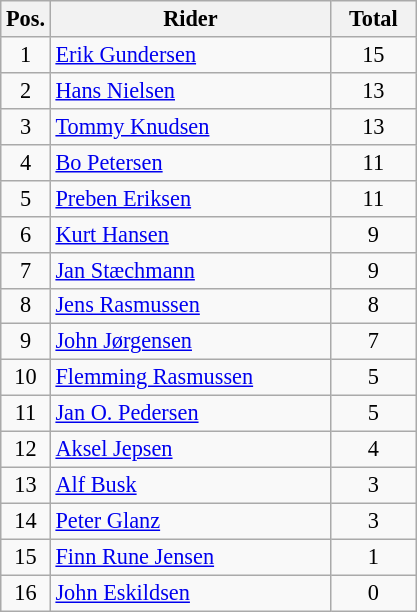<table class=wikitable style="font-size:93%;">
<tr>
<th width=25px>Pos.</th>
<th width=180px>Rider</th>
<th width=50px>Total</th>
</tr>
<tr align=center>
<td>1</td>
<td align=left><a href='#'>Erik Gundersen</a></td>
<td>15</td>
</tr>
<tr align=center>
<td>2</td>
<td align=left><a href='#'>Hans Nielsen</a></td>
<td>13</td>
</tr>
<tr align=center>
<td>3</td>
<td align=left><a href='#'>Tommy Knudsen</a></td>
<td>13</td>
</tr>
<tr align=center>
<td>4</td>
<td align=left><a href='#'>Bo Petersen</a></td>
<td>11</td>
</tr>
<tr align=center>
<td>5</td>
<td align=left><a href='#'>Preben Eriksen</a></td>
<td>11</td>
</tr>
<tr align=center>
<td>6</td>
<td align=left><a href='#'>Kurt Hansen</a></td>
<td>9</td>
</tr>
<tr align=center>
<td>7</td>
<td align=left><a href='#'>Jan Stæchmann</a></td>
<td>9</td>
</tr>
<tr align=center>
<td>8</td>
<td align=left><a href='#'>Jens Rasmussen</a></td>
<td>8</td>
</tr>
<tr align=center>
<td>9</td>
<td align=left><a href='#'>John Jørgensen</a></td>
<td>7</td>
</tr>
<tr align=center>
<td>10</td>
<td align=left><a href='#'>Flemming Rasmussen</a></td>
<td>5</td>
</tr>
<tr align=center>
<td>11</td>
<td align=left><a href='#'>Jan O. Pedersen</a></td>
<td>5</td>
</tr>
<tr align=center>
<td>12</td>
<td align=left><a href='#'>Aksel Jepsen</a></td>
<td>4</td>
</tr>
<tr align=center>
<td>13</td>
<td align=left><a href='#'>Alf Busk</a></td>
<td>3</td>
</tr>
<tr align=center>
<td>14</td>
<td align=left><a href='#'>Peter Glanz</a></td>
<td>3</td>
</tr>
<tr align=center>
<td>15</td>
<td align=left><a href='#'>Finn Rune Jensen</a></td>
<td>1</td>
</tr>
<tr align=center>
<td>16</td>
<td align=left><a href='#'>John Eskildsen</a></td>
<td>0</td>
</tr>
</table>
